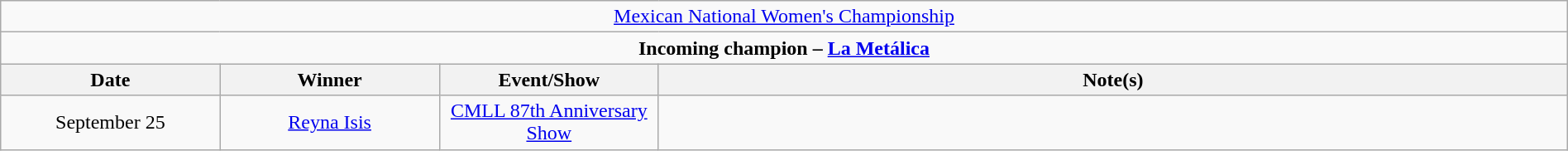<table class="wikitable" style="text-align:center; width:100%;">
<tr>
<td colspan="4" style="text-align: center;"><a href='#'>Mexican National Women's Championship</a></td>
</tr>
<tr>
<td colspan="4" style="text-align: center;"><strong>Incoming champion – <a href='#'>La Metálica</a></strong></td>
</tr>
<tr>
<th width=14%>Date</th>
<th width=14%>Winner</th>
<th width=14%>Event/Show</th>
<th width=58%>Note(s)</th>
</tr>
<tr>
<td>September 25</td>
<td><a href='#'>Reyna Isis</a></td>
<td><a href='#'>CMLL 87th Anniversary Show</a></td>
<td></td>
</tr>
</table>
